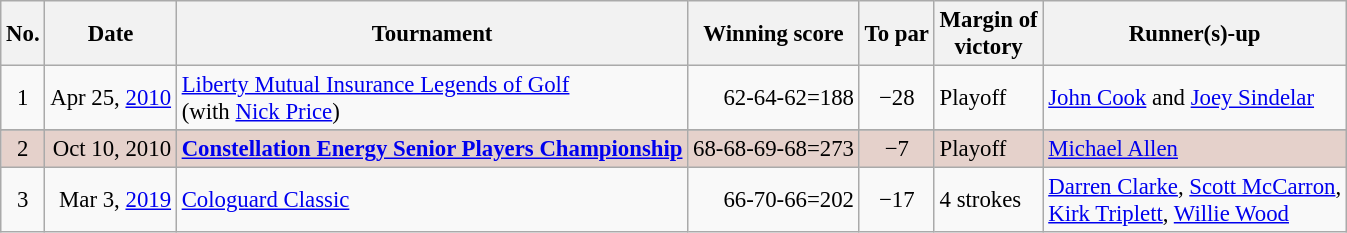<table class="wikitable" style="font-size:95%;">
<tr>
<th>No.</th>
<th>Date</th>
<th>Tournament</th>
<th>Winning score</th>
<th>To par</th>
<th>Margin of<br>victory</th>
<th>Runner(s)-up</th>
</tr>
<tr>
<td align=center>1</td>
<td align=right>Apr 25, <a href='#'>2010</a></td>
<td><a href='#'>Liberty Mutual Insurance Legends of Golf</a><br>(with  <a href='#'>Nick Price</a>)</td>
<td align=right>62-64-62=188</td>
<td align=center>−28</td>
<td>Playoff</td>
<td> <a href='#'>John Cook</a> and  <a href='#'>Joey Sindelar</a></td>
</tr>
<tr>
</tr>
<tr style="background:#e5d1cb;">
<td align=center>2</td>
<td align=right>Oct 10, 2010</td>
<td><strong><a href='#'>Constellation Energy Senior Players Championship</a></strong></td>
<td align=right>68-68-69-68=273</td>
<td align=center>−7</td>
<td>Playoff</td>
<td> <a href='#'>Michael Allen</a></td>
</tr>
<tr>
<td align=center>3</td>
<td align=right>Mar 3, <a href='#'>2019</a></td>
<td><a href='#'>Cologuard Classic</a></td>
<td align=right>66-70-66=202</td>
<td align=center>−17</td>
<td>4 strokes</td>
<td> <a href='#'>Darren Clarke</a>,  <a href='#'>Scott McCarron</a>,<br> <a href='#'>Kirk Triplett</a>,  <a href='#'>Willie Wood</a></td>
</tr>
</table>
